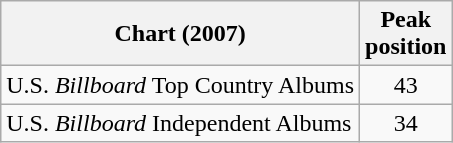<table class="wikitable">
<tr>
<th>Chart (2007)</th>
<th>Peak<br>position</th>
</tr>
<tr>
<td>U.S. <em>Billboard</em> Top Country Albums</td>
<td align="center">43</td>
</tr>
<tr>
<td>U.S. <em>Billboard</em> Independent Albums</td>
<td align="center">34</td>
</tr>
</table>
